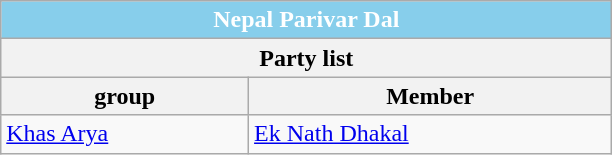<table role="presentation" class="wikitable mw-collapsible mw-collapsed">
<tr>
<th colspan="2" style="width: 300pt; background:#87CEEB; color: white;">Nepal Parivar Dal</th>
</tr>
<tr>
<th colspan="2">Party list</th>
</tr>
<tr>
<th> group</th>
<th>Member</th>
</tr>
<tr>
<td><a href='#'>Khas Arya</a></td>
<td><a href='#'>Ek Nath Dhakal</a></td>
</tr>
</table>
